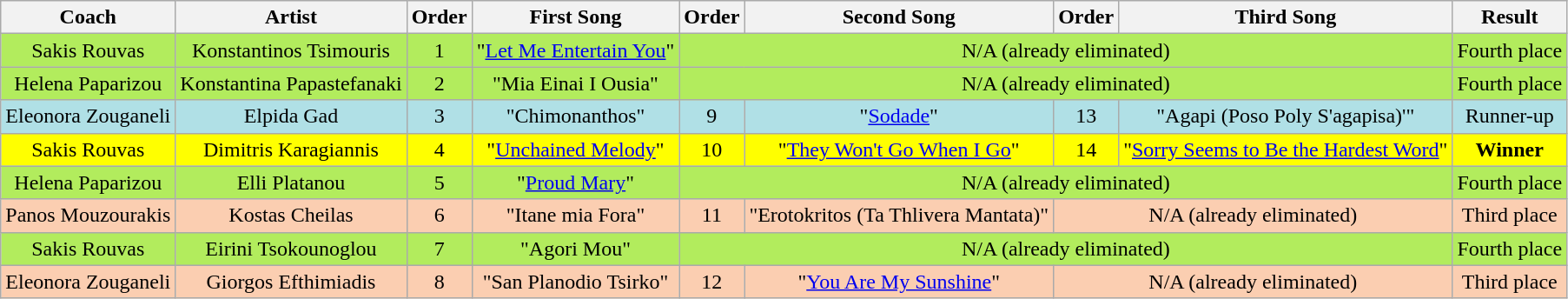<table class="wikitable" style="text-align: center; width: auto;">
<tr>
<th>Coach</th>
<th>Artist</th>
<th>Order</th>
<th>First Song</th>
<th>Order</th>
<th>Second Song</th>
<th>Order</th>
<th>Third Song</th>
<th>Result</th>
</tr>
<tr bgcolor="#B2EC5D">
<td>Sakis Rouvas</td>
<td>Konstantinos Tsimouris</td>
<td>1</td>
<td>"<a href='#'>Let Me Entertain You</a>"</td>
<td colspan=4>N/A (already eliminated)</td>
<td>Fourth place</td>
</tr>
<tr bgcolor="#B2EC5D">
<td>Helena Paparizou</td>
<td>Konstantina Papastefanaki</td>
<td>2</td>
<td>"Mia Einai I Ousia"</td>
<td colspan=4>N/A (already eliminated)</td>
<td>Fourth place</td>
</tr>
<tr bgcolor="#B0E0E6">
<td>Eleonora Zouganeli</td>
<td>Elpida Gad</td>
<td>3</td>
<td>"Chimonanthos"</td>
<td>9</td>
<td>"<a href='#'>Sodade</a>"</td>
<td>13</td>
<td>"Agapi (Poso Poly S'agapisa)'"</td>
<td>Runner-up</td>
</tr>
<tr bgcolor="yellow">
<td>Sakis Rouvas</td>
<td>Dimitris Karagiannis</td>
<td>4</td>
<td>"<a href='#'>Unchained Melody</a>"</td>
<td>10</td>
<td>"<a href='#'>They Won't Go When I Go</a>"</td>
<td>14</td>
<td>"<a href='#'>Sorry Seems to Be the Hardest Word</a>"</td>
<td><strong>Winner</strong></td>
</tr>
<tr bgcolor="#B2EC5D">
<td>Helena Paparizou</td>
<td>Elli Platanou</td>
<td>5</td>
<td>"<a href='#'>Proud Mary</a>"</td>
<td colspan=4>N/A (already eliminated)</td>
<td>Fourth place</td>
</tr>
<tr bgcolor="#FBCEB1">
<td>Panos Mouzourakis</td>
<td>Kostas Cheilas</td>
<td>6</td>
<td>"Itane mia Fora"</td>
<td>11</td>
<td>"Erotokritos (Ta Thlivera Mantata)"</td>
<td colspan=2>N/A (already eliminated)</td>
<td>Third place</td>
</tr>
<tr bgcolor="#B2EC5D">
<td>Sakis Rouvas</td>
<td>Eirini Tsokounoglou</td>
<td>7</td>
<td>"Agori Mou"</td>
<td colspan=4>N/A (already eliminated)</td>
<td>Fourth place</td>
</tr>
<tr bgcolor="#FBCEB1">
<td>Eleonora Zouganeli</td>
<td>Giorgos Efthimiadis</td>
<td>8</td>
<td>"San Planodio Tsirko"</td>
<td>12</td>
<td>"<a href='#'>You Are My Sunshine</a>"</td>
<td colspan=2>N/A (already eliminated)</td>
<td>Third place</td>
</tr>
</table>
